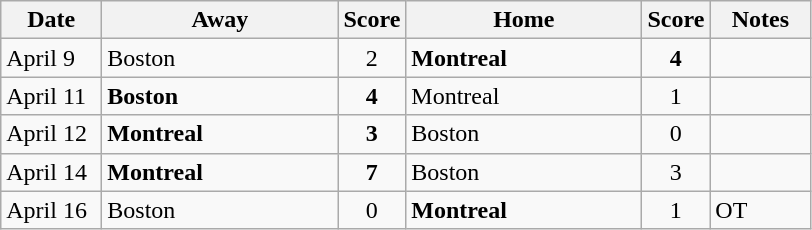<table class="wikitable">
<tr>
<th bgcolor="#DDDDFF" width="60">Date</th>
<th bgcolor="#DDDDFF" width="150">Away</th>
<th bgcolor="#DDDDFF" width="5">Score</th>
<th bgcolor="#DDDDFF" width="150">Home</th>
<th bgcolor="#DDDDFF" width="5">Score</th>
<th bgcolor="#DDDDFF" width="60">Notes</th>
</tr>
<tr>
<td>April 9</td>
<td>Boston</td>
<td align="center">2</td>
<td><strong>Montreal</strong></td>
<td align="center"><strong>4</strong></td>
<td></td>
</tr>
<tr>
<td>April 11</td>
<td><strong>Boston</strong></td>
<td align="center"><strong>4</strong></td>
<td>Montreal</td>
<td align="center">1</td>
<td></td>
</tr>
<tr>
<td>April 12</td>
<td><strong>Montreal</strong></td>
<td align="center"><strong>3</strong></td>
<td>Boston</td>
<td align="center">0</td>
<td></td>
</tr>
<tr>
<td>April 14</td>
<td><strong>Montreal</strong></td>
<td align="center"><strong>7</strong></td>
<td>Boston</td>
<td align="center">3</td>
<td></td>
</tr>
<tr>
<td>April 16</td>
<td>Boston</td>
<td align="center">0</td>
<td><strong>Montreal</strong></td>
<td align="center">1</td>
<td>OT</td>
</tr>
</table>
